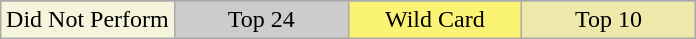<table class="wikitable" style="margin:1em auto; text-align:center;">
<tr>
</tr>
<tr>
<td style="background:#F5F5DC;" width="25%">Did Not Perform</td>
<td style="background:#CCCCCC;" width="25%">Top 24</td>
<td style="background:#FBF373;" width="25%">Wild Card</td>
<td style="background:palegoldenrod;" width="25%">Top 10</td>
</tr>
</table>
